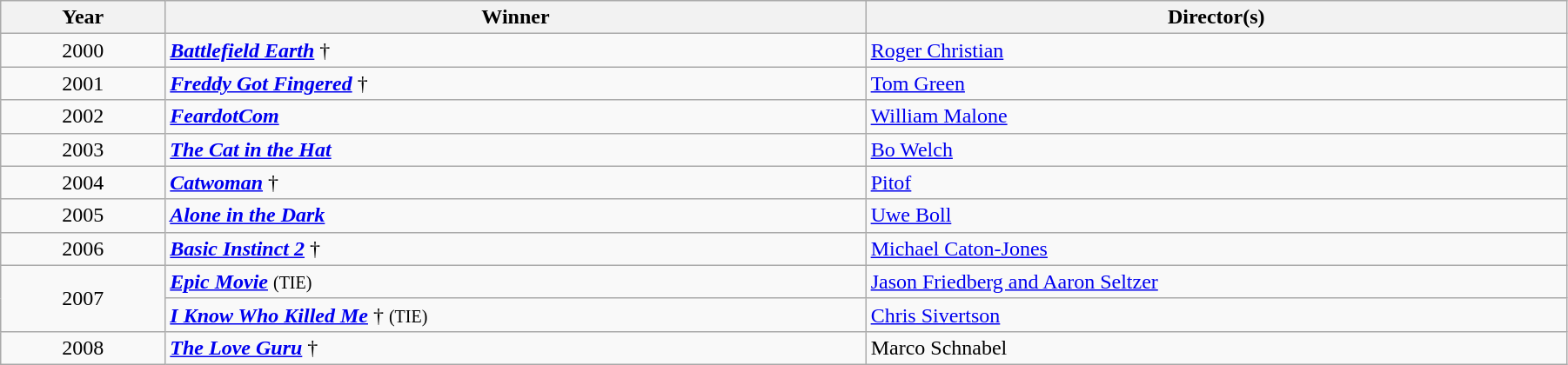<table class="wikitable" width="95%" cellpadding="5">
<tr>
<th width="100"><strong>Year</strong></th>
<th width="450"><strong>Winner</strong></th>
<th width="450"><strong>Director(s)</strong></th>
</tr>
<tr>
<td style="text-align:center;">2000</td>
<td><strong><em><a href='#'>Battlefield Earth</a></em></strong> †</td>
<td><a href='#'>Roger Christian</a></td>
</tr>
<tr>
<td style="text-align:center;">2001</td>
<td><strong><em><a href='#'>Freddy Got Fingered</a></em></strong> †</td>
<td><a href='#'>Tom Green</a></td>
</tr>
<tr>
<td style="text-align:center;">2002</td>
<td><strong><em><a href='#'>FeardotCom</a></em></strong></td>
<td><a href='#'>William Malone</a></td>
</tr>
<tr>
<td style="text-align:center;">2003</td>
<td><strong><em><a href='#'>The Cat in the Hat</a></em></strong></td>
<td><a href='#'>Bo Welch</a></td>
</tr>
<tr>
<td style="text-align:center;">2004</td>
<td><strong><em><a href='#'>Catwoman</a></em></strong> †</td>
<td><a href='#'>Pitof</a></td>
</tr>
<tr>
<td style="text-align:center;">2005</td>
<td><strong><em><a href='#'>Alone in the Dark</a></em></strong></td>
<td><a href='#'>Uwe Boll</a></td>
</tr>
<tr>
<td style="text-align:center;">2006</td>
<td><strong><em><a href='#'>Basic Instinct 2</a></em></strong> †</td>
<td><a href='#'>Michael Caton-Jones</a></td>
</tr>
<tr>
<td rowspan=2 style="text-align:center;">2007</td>
<td><strong><em><a href='#'>Epic Movie</a></em></strong> <small>(TIE)</small></td>
<td><a href='#'>Jason Friedberg and Aaron Seltzer</a></td>
</tr>
<tr>
<td><strong><em><a href='#'>I Know Who Killed Me</a></em></strong> † <small>(TIE)</small></td>
<td><a href='#'>Chris Sivertson</a></td>
</tr>
<tr>
<td style="text-align:center;">2008</td>
<td><strong><em><a href='#'>The Love Guru</a></em></strong> †</td>
<td>Marco Schnabel</td>
</tr>
</table>
